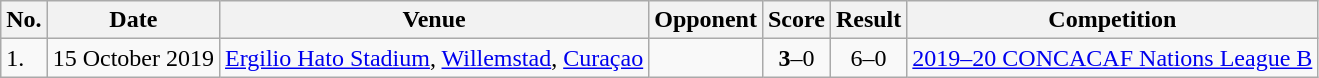<table class="wikitable">
<tr>
<th>No.</th>
<th>Date</th>
<th>Venue</th>
<th>Opponent</th>
<th>Score</th>
<th>Result</th>
<th>Competition</th>
</tr>
<tr>
<td>1.</td>
<td>15 October 2019</td>
<td><a href='#'>Ergilio Hato Stadium</a>, <a href='#'>Willemstad</a>, <a href='#'>Curaçao</a></td>
<td></td>
<td align=center><strong>3</strong>–0</td>
<td align=center>6–0</td>
<td><a href='#'>2019–20 CONCACAF Nations League B</a></td>
</tr>
</table>
